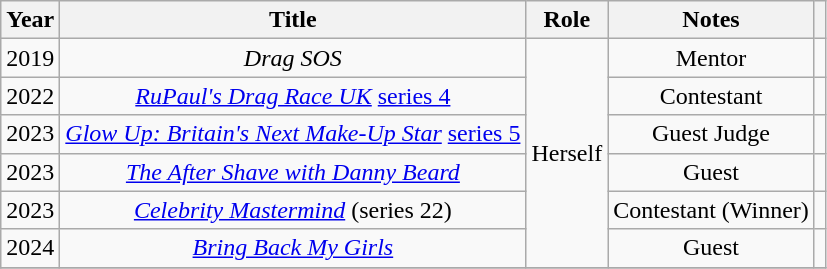<table class="wikitable plainrowheaders" style="text-align:center;">
<tr>
<th>Year</th>
<th>Title</th>
<th>Role</th>
<th>Notes</th>
<th></th>
</tr>
<tr>
<td>2019</td>
<td><em>Drag SOS</em></td>
<td rowspan="6">Herself</td>
<td>Mentor</td>
<td></td>
</tr>
<tr>
<td>2022</td>
<td><em><a href='#'>RuPaul's Drag Race UK</a></em> <a href='#'>series 4</a></td>
<td>Contestant</td>
<td></td>
</tr>
<tr>
<td>2023</td>
<td><em><a href='#'>Glow Up: Britain's Next Make-Up Star</a></em> <a href='#'> series 5</a></td>
<td>Guest Judge</td>
<td></td>
</tr>
<tr>
<td>2023</td>
<td><em><a href='#'>The After Shave with Danny Beard</a></em></td>
<td>Guest</td>
<td></td>
</tr>
<tr>
<td>2023</td>
<td><em><a href='#'>Celebrity Mastermind</a></em> (series 22)</td>
<td>Contestant (Winner)</td>
<td></td>
</tr>
<tr>
<td>2024</td>
<td><em><a href='#'>Bring Back My Girls</a></em></td>
<td>Guest</td>
<td></td>
</tr>
<tr>
</tr>
</table>
